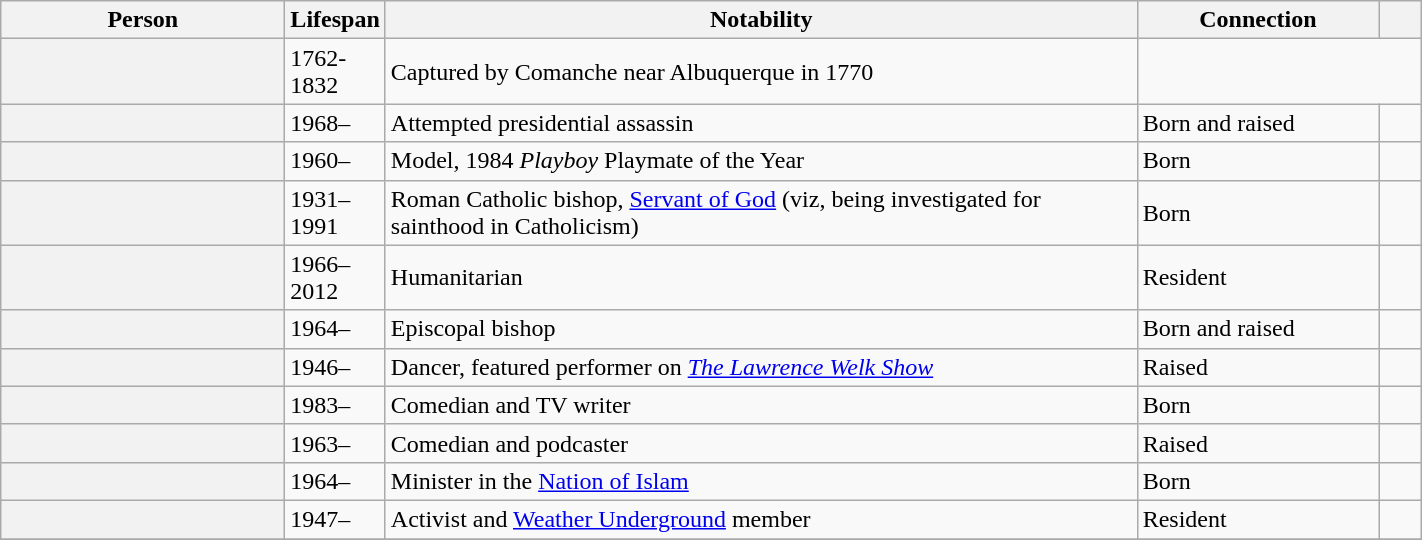<table class="wikitable plainrowheaders sortable" style="margin-right: 0; width:75%;">
<tr>
<th scope="col" width="20%">Person</th>
<th scope="col" width="6%">Lifespan</th>
<th scope="col">Notability</th>
<th scope="col" width="17%">Connection</th>
<th scope="col" class="unsortable" width="3%"></th>
</tr>
<tr>
<th scope="row"></th>
<td>1762-1832</td>
<td>Captured by Comanche near Albuquerque in 1770</td>
</tr>
<tr>
<th scope="row"></th>
<td>1968–</td>
<td>Attempted presidential assassin</td>
<td>Born and raised</td>
<td style="text-align:center;"></td>
</tr>
<tr>
<th scope="row"></th>
<td>1960–</td>
<td>Model, 1984 <em>Playboy</em> Playmate of the Year</td>
<td>Born</td>
<td style="text-align:center;"></td>
</tr>
<tr>
<th scope="row"></th>
<td>1931–1991</td>
<td>Roman Catholic bishop, <a href='#'>Servant of God</a> (viz, being investigated for sainthood in Catholicism)</td>
<td>Born</td>
<td style="text-align:center;"></td>
</tr>
<tr>
<th scope="row"></th>
<td>1966–2012</td>
<td>Humanitarian</td>
<td>Resident</td>
<td style="text-align:center;"></td>
</tr>
<tr>
<th scope="row"></th>
<td>1964–</td>
<td>Episcopal bishop</td>
<td>Born and raised</td>
<td style="text-align:center;"></td>
</tr>
<tr>
<th scope="row"></th>
<td>1946–</td>
<td>Dancer, featured performer on <em><a href='#'>The Lawrence Welk Show</a></em></td>
<td>Raised</td>
<td style="text-align:center;"></td>
</tr>
<tr>
<th scope="row"></th>
<td>1983–</td>
<td>Comedian and TV writer</td>
<td>Born</td>
<td style="text-align:center;"></td>
</tr>
<tr>
<th scope="row"></th>
<td>1963–</td>
<td>Comedian and podcaster</td>
<td>Raised</td>
<td style="text-align:center;"></td>
</tr>
<tr>
<th scope="row"></th>
<td>1964–</td>
<td>Minister in the <a href='#'>Nation of Islam</a></td>
<td>Born</td>
<td style="text-align:center;"></td>
</tr>
<tr>
<th scope="row"></th>
<td>1947–</td>
<td>Activist and <a href='#'>Weather Underground</a> member</td>
<td>Resident</td>
<td style="text-align:center;"></td>
</tr>
<tr>
</tr>
</table>
